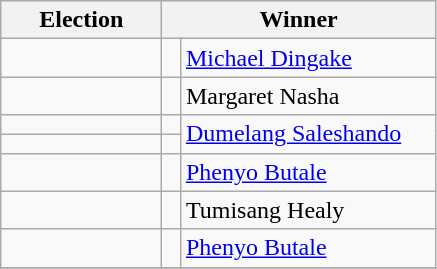<table class=wikitable>
<tr>
<th width=100>Election</th>
<th width=175 colspan=2>Winner</th>
</tr>
<tr>
<td></td>
<td width=5 bgcolor=></td>
<td><a href='#'>Michael Dingake</a></td>
</tr>
<tr>
<td></td>
<td width=5 bgcolor=></td>
<td>Margaret Nasha</td>
</tr>
<tr>
<td></td>
<td width=5 bgcolor=></td>
<td rowspan=2><a href='#'>Dumelang Saleshando</a></td>
</tr>
<tr>
<td></td>
<td width=5 bgcolor=></td>
</tr>
<tr>
<td></td>
<td bgcolor=></td>
<td><a href='#'>Phenyo Butale</a></td>
</tr>
<tr>
<td></td>
<td bgcolor=></td>
<td>Tumisang Healy</td>
</tr>
<tr>
<td></td>
<td bgcolor=></td>
<td><a href='#'>Phenyo Butale</a></td>
</tr>
<tr>
</tr>
</table>
